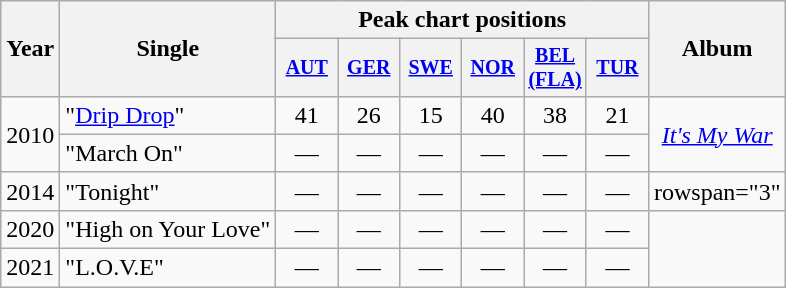<table class="wikitable" style=text-align:center;>
<tr>
<th rowspan="2">Year</th>
<th rowspan="2">Single</th>
<th colspan="6">Peak chart positions</th>
<th rowspan="2">Album</th>
</tr>
<tr style=font-size:smaller>
<th width=35><a href='#'>AUT</a></th>
<th width=35><a href='#'>GER</a></th>
<th width=35><a href='#'>SWE</a></th>
<th width=35><a href='#'>NOR</a></th>
<th width=35><a href='#'>BEL (FLA)</a></th>
<th width=35><a href='#'>TUR</a></th>
</tr>
<tr>
<td rowspan=2>2010</td>
<td align="left">"<a href='#'>Drip Drop</a>"</td>
<td align="center">41</td>
<td align="center">26</td>
<td align="center">15</td>
<td align="center">40</td>
<td align="center">38</td>
<td align="center">21</td>
<td rowspan="2"><em><a href='#'>It's My War</a></em></td>
</tr>
<tr>
<td align="left">"March On"</td>
<td align="center">—</td>
<td align="center">—</td>
<td align="center">—</td>
<td align="center">—</td>
<td align="center">—</td>
<td align="center">—</td>
</tr>
<tr>
<td rowspan="1">2014</td>
<td align="left">"Tonight"</td>
<td align="center">—</td>
<td align="center">—</td>
<td align="center">—</td>
<td align="center">—</td>
<td align="center">—</td>
<td align="center">—</td>
<td>rowspan="3" </td>
</tr>
<tr>
<td rowspan="1">2020</td>
<td align="left">"High on Your Love"</td>
<td align="center">—</td>
<td align="center">—</td>
<td align="center">—</td>
<td align="center">—</td>
<td align="center">—</td>
<td align="center">—</td>
</tr>
<tr>
<td rowspan="1">2021</td>
<td align="left">"L.O.V.E"</td>
<td>—</td>
<td>—</td>
<td>—</td>
<td>—</td>
<td>—</td>
<td>—</td>
</tr>
</table>
